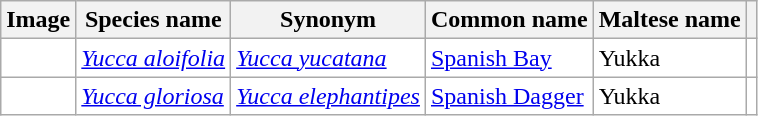<table class="wikitable" style="background: white">
<tr>
<th>Image</th>
<th>Species name</th>
<th>Synonym</th>
<th>Common name</th>
<th>Maltese name</th>
<th></th>
</tr>
<tr>
<td></td>
<td><em><a href='#'>Yucca aloifolia</a></em></td>
<td><em><a href='#'>Yucca yucatana</a></em></td>
<td><a href='#'>Spanish Bay</a></td>
<td>Yukka</td>
<td></td>
</tr>
<tr>
<td></td>
<td><em><a href='#'>Yucca gloriosa</a></em></td>
<td><em><a href='#'>Yucca elephantipes</a></em></td>
<td><a href='#'>Spanish Dagger</a></td>
<td>Yukka</td>
<td></td>
</tr>
</table>
